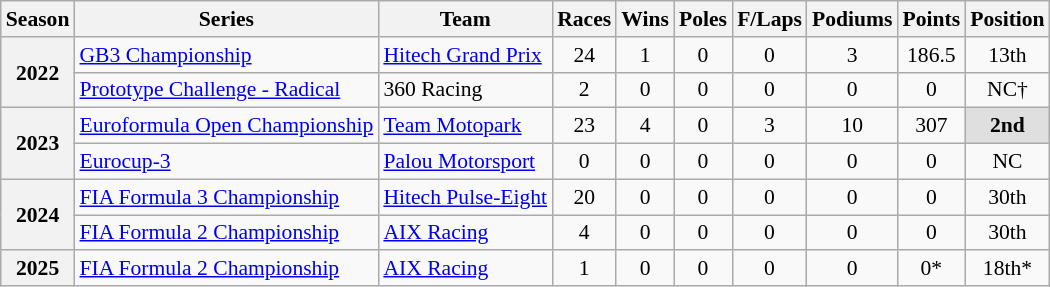<table class="wikitable" style="font-size: 90%; text-align:center;">
<tr>
<th scope="col">Season</th>
<th scope="col">Series</th>
<th scope="col">Team</th>
<th scope="col">Races</th>
<th scope="col">Wins</th>
<th scope="col">Poles</th>
<th scope="col">F/Laps</th>
<th scope="col">Podiums</th>
<th scope="col">Points</th>
<th scope="col">Position</th>
</tr>
<tr>
<th scope="row" rowspan="2">2022</th>
<td style="text-align:left;"><a href='#'>GB3 Championship</a></td>
<td style="text-align:left;"><a href='#'>Hitech Grand Prix</a></td>
<td>24</td>
<td>1</td>
<td>0</td>
<td>0</td>
<td>3</td>
<td>186.5</td>
<td>13th</td>
</tr>
<tr>
<td style="text-align:left;"><a href='#'>Prototype Challenge - Radical</a></td>
<td style="text-align:left;">360 Racing</td>
<td>2</td>
<td>0</td>
<td>0</td>
<td>0</td>
<td>0</td>
<td>0</td>
<td>NC†</td>
</tr>
<tr>
<th scope="row" rowspan="2">2023</th>
<td style="text-align:left;" nowrap><a href='#'>Euroformula Open Championship</a></td>
<td style="text-align:left;"><a href='#'>Team Motopark</a></td>
<td>23</td>
<td>4</td>
<td>0</td>
<td>3</td>
<td>10</td>
<td>307</td>
<td style="background:#DFDFDF;"><strong>2nd</strong></td>
</tr>
<tr>
<td style="text-align:left;"><a href='#'>Eurocup-3</a></td>
<td style="text-align:left;"><a href='#'>Palou Motorsport</a></td>
<td>0</td>
<td>0</td>
<td>0</td>
<td>0</td>
<td>0</td>
<td>0</td>
<td>NC</td>
</tr>
<tr>
<th scope="row" rowspan="2">2024</th>
<td style="text-align:left;"><a href='#'>FIA Formula 3 Championship</a></td>
<td style="text-align:left;" nowrap><a href='#'>Hitech Pulse-Eight</a></td>
<td>20</td>
<td>0</td>
<td>0</td>
<td>0</td>
<td>0</td>
<td>0</td>
<td>30th</td>
</tr>
<tr>
<td style="text-align:left;"><a href='#'>FIA Formula 2 Championship</a></td>
<td style="text-align:left;"><a href='#'>AIX Racing</a></td>
<td>4</td>
<td>0</td>
<td>0</td>
<td>0</td>
<td>0</td>
<td>0</td>
<td>30th</td>
</tr>
<tr>
<th>2025</th>
<td style="text-align:left;"><a href='#'>FIA Formula 2 Championship</a></td>
<td style="text-align:left;"><a href='#'>AIX Racing</a></td>
<td>1</td>
<td>0</td>
<td>0</td>
<td>0</td>
<td>0</td>
<td>0*</td>
<td>18th*</td>
</tr>
</table>
